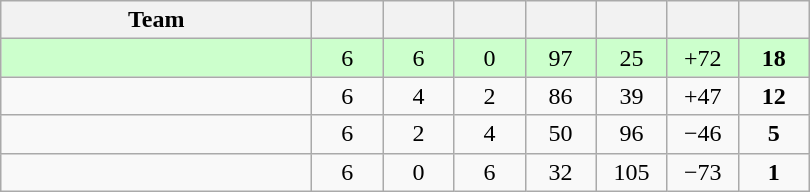<table class=wikitable style="text-align:center">
<tr>
<th width=200>Team</th>
<th width=40></th>
<th width=40></th>
<th width=40></th>
<th width=40></th>
<th width=40></th>
<th width=40></th>
<th width=40></th>
</tr>
<tr bgcolor=ccffcc>
<td align=left></td>
<td>6</td>
<td>6</td>
<td>0</td>
<td>97</td>
<td>25</td>
<td>+72</td>
<td><strong>18</strong></td>
</tr>
<tr>
<td align=left></td>
<td>6</td>
<td>4</td>
<td>2</td>
<td>86</td>
<td>39</td>
<td>+47</td>
<td><strong>12</strong></td>
</tr>
<tr>
<td align=left></td>
<td>6</td>
<td>2</td>
<td>4</td>
<td>50</td>
<td>96</td>
<td>−46</td>
<td><strong>5</strong></td>
</tr>
<tr>
<td align=left></td>
<td>6</td>
<td>0</td>
<td>6</td>
<td>32</td>
<td>105</td>
<td>−73</td>
<td><strong>1</strong></td>
</tr>
</table>
